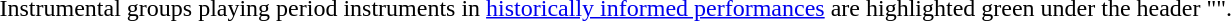<table>
<tr>
<td>Instrumental groups playing period instruments in <a href='#'>historically informed performances</a> are highlighted green under the header "".</td>
</tr>
</table>
